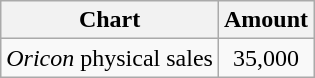<table class="wikitable">
<tr>
<th>Chart</th>
<th>Amount</th>
</tr>
<tr>
<td><em>Oricon</em> physical sales</td>
<td align="center">35,000</td>
</tr>
</table>
